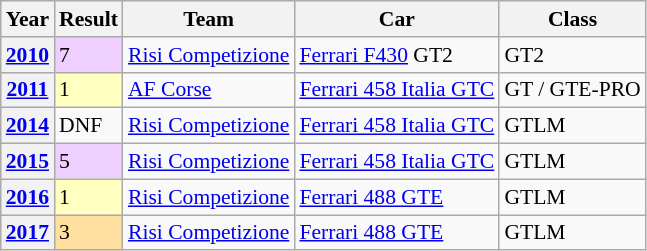<table class="wikitable" style="font-size: 90%">
<tr>
<th>Year</th>
<th>Result</th>
<th>Team</th>
<th>Car</th>
<th>Class</th>
</tr>
<tr>
<th><a href='#'>2010</a></th>
<td style="background:#efcfff;">7</td>
<td><a href='#'>Risi Competizione</a></td>
<td><a href='#'>Ferrari F430</a> GT2</td>
<td>GT2</td>
</tr>
<tr>
<th><a href='#'>2011</a></th>
<td style="background:#ffffbf;">1</td>
<td><a href='#'>AF Corse</a></td>
<td><a href='#'>Ferrari 458 Italia GTC</a></td>
<td>GT / GTE-PRO</td>
</tr>
<tr>
<th><a href='#'>2014</a></th>
<td>DNF</td>
<td><a href='#'>Risi Competizione</a></td>
<td><a href='#'>Ferrari 458 Italia GTC</a></td>
<td>GTLM</td>
</tr>
<tr>
<th><a href='#'>2015</a></th>
<td style="background:#efcfff;">5</td>
<td><a href='#'>Risi Competizione</a></td>
<td><a href='#'>Ferrari 458 Italia GTC</a></td>
<td>GTLM</td>
</tr>
<tr>
<th><a href='#'>2016</a></th>
<td style="background:#ffffbf;">1</td>
<td><a href='#'>Risi Competizione</a></td>
<td><a href='#'>Ferrari 488 GTE</a></td>
<td>GTLM</td>
</tr>
<tr>
<th><a href='#'>2017</a></th>
<td style="background:#ffdf9f;">3</td>
<td><a href='#'>Risi Competizione</a></td>
<td><a href='#'>Ferrari 488 GTE</a></td>
<td>GTLM</td>
</tr>
</table>
